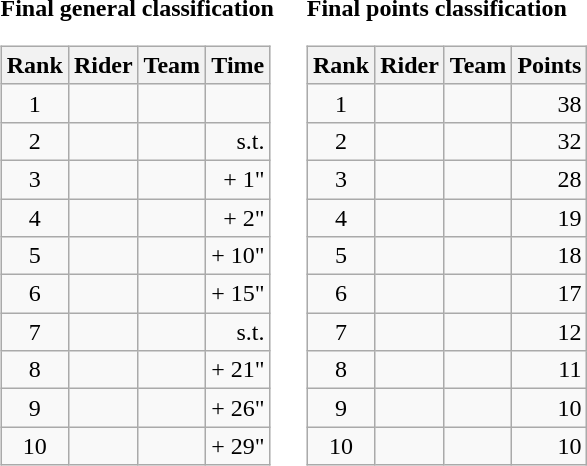<table>
<tr>
<td><strong>Final general classification</strong><br><table class="wikitable">
<tr>
<th scope="col">Rank</th>
<th scope="col">Rider</th>
<th scope="col">Team</th>
<th scope="col">Time</th>
</tr>
<tr>
<td style="text-align:center;">1</td>
<td> </td>
<td></td>
<td style="text-align:right;"></td>
</tr>
<tr>
<td style="text-align:center;">2</td>
<td></td>
<td></td>
<td style="text-align:right;">s.t.</td>
</tr>
<tr>
<td style="text-align:center;">3</td>
<td></td>
<td></td>
<td style="text-align:right;">+ 1"</td>
</tr>
<tr>
<td style="text-align:center;">4</td>
<td></td>
<td></td>
<td style="text-align:right;">+ 2"</td>
</tr>
<tr>
<td style="text-align:center;">5</td>
<td></td>
<td></td>
<td style="text-align:right;">+ 10"</td>
</tr>
<tr>
<td style="text-align:center;">6</td>
<td></td>
<td></td>
<td style="text-align:right;">+ 15"</td>
</tr>
<tr>
<td style="text-align:center;">7</td>
<td></td>
<td></td>
<td style="text-align:right;">s.t.</td>
</tr>
<tr>
<td style="text-align:center;">8</td>
<td></td>
<td></td>
<td style="text-align:right;">+ 21"</td>
</tr>
<tr>
<td style="text-align:center;">9</td>
<td></td>
<td></td>
<td style="text-align:right;">+ 26"</td>
</tr>
<tr>
<td style="text-align:center;">10</td>
<td></td>
<td></td>
<td style="text-align:right;">+ 29"</td>
</tr>
</table>
</td>
<td></td>
<td><strong>Final points classification</strong><br><table class="wikitable">
<tr>
<th scope="col">Rank</th>
<th scope="col">Rider</th>
<th scope="col">Team</th>
<th scope="col">Points</th>
</tr>
<tr>
<td style="text-align:center;">1</td>
<td> </td>
<td></td>
<td style="text-align:right;">38</td>
</tr>
<tr>
<td style="text-align:center;">2</td>
<td></td>
<td></td>
<td style="text-align:right;">32</td>
</tr>
<tr>
<td style="text-align:center;">3</td>
<td></td>
<td></td>
<td style="text-align:right;">28</td>
</tr>
<tr>
<td style="text-align:center;">4</td>
<td></td>
<td></td>
<td style="text-align:right;">19</td>
</tr>
<tr>
<td style="text-align:center;">5</td>
<td></td>
<td></td>
<td style="text-align:right;">18</td>
</tr>
<tr>
<td style="text-align:center;">6</td>
<td></td>
<td></td>
<td style="text-align:right;">17</td>
</tr>
<tr>
<td style="text-align:center;">7</td>
<td></td>
<td></td>
<td style="text-align:right;">12</td>
</tr>
<tr>
<td style="text-align:center;">8</td>
<td></td>
<td></td>
<td style="text-align:right;">11</td>
</tr>
<tr>
<td style="text-align:center;">9</td>
<td></td>
<td></td>
<td style="text-align:right;">10</td>
</tr>
<tr>
<td style="text-align:center;">10</td>
<td></td>
<td></td>
<td style="text-align:right;">10</td>
</tr>
</table>
</td>
</tr>
</table>
